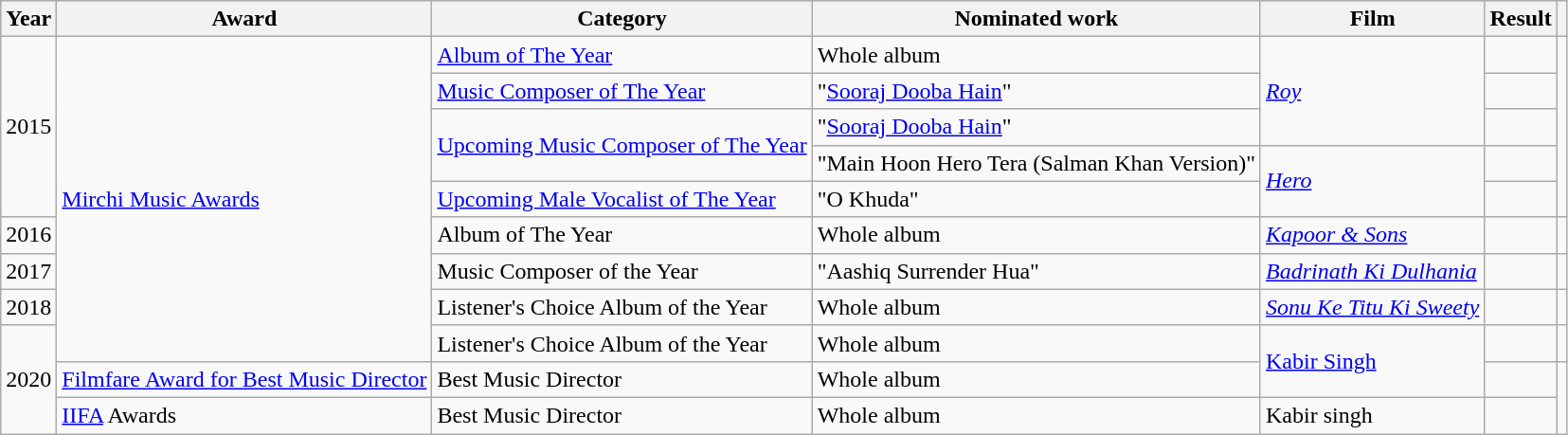<table class="wikitable plainrowheaders">
<tr>
<th>Year</th>
<th>Award</th>
<th>Category</th>
<th>Nominated work</th>
<th>Film</th>
<th>Result</th>
<th></th>
</tr>
<tr>
<td rowspan=5>2015</td>
<td rowspan="9"><a href='#'>Mirchi Music Awards</a></td>
<td><a href='#'>Album of The Year</a></td>
<td>Whole album</td>
<td rowspan="3"><em><a href='#'>Roy</a></em></td>
<td></td>
<td rowspan=5></td>
</tr>
<tr>
<td><a href='#'>Music Composer of The Year</a></td>
<td>"<a href='#'>Sooraj Dooba Hain</a>"</td>
<td></td>
</tr>
<tr>
<td rowspan=2><a href='#'>Upcoming Music Composer of The Year</a></td>
<td>"<a href='#'>Sooraj Dooba Hain</a>"</td>
<td></td>
</tr>
<tr>
<td>"Main Hoon Hero Tera (Salman Khan Version)"</td>
<td rowspan=2><em><a href='#'>Hero</a></em></td>
<td></td>
</tr>
<tr>
<td><a href='#'>Upcoming Male Vocalist of The Year</a></td>
<td>"O Khuda"</td>
<td></td>
</tr>
<tr>
<td>2016</td>
<td>Album of The Year</td>
<td>Whole album</td>
<td><em><a href='#'>Kapoor & Sons</a></em></td>
<td></td>
<td></td>
</tr>
<tr>
<td>2017</td>
<td>Music Composer of the Year</td>
<td>"Aashiq Surrender Hua"</td>
<td><em><a href='#'>Badrinath Ki Dulhania</a></em></td>
<td></td>
<td></td>
</tr>
<tr>
<td>2018</td>
<td>Listener's Choice Album of the Year</td>
<td>Whole album</td>
<td><em><a href='#'>Sonu Ke Titu Ki Sweety</a></em></td>
<td></td>
<td></td>
</tr>
<tr>
<td rowspan="3">2020</td>
<td>Listener's Choice Album of the Year</td>
<td>Whole album</td>
<td rowspan="2"><a href='#'>Kabir Singh</a></td>
<td></td>
<td></td>
</tr>
<tr>
<td><a href='#'>Filmfare Award for Best Music Director</a></td>
<td>Best Music Director</td>
<td>Whole album</td>
<td></td>
<td rowspan="2"></td>
</tr>
<tr>
<td><a href='#'>IIFA</a> Awards</td>
<td>Best Music Director</td>
<td>Whole album</td>
<td>Kabir singh</td>
<td></td>
</tr>
</table>
